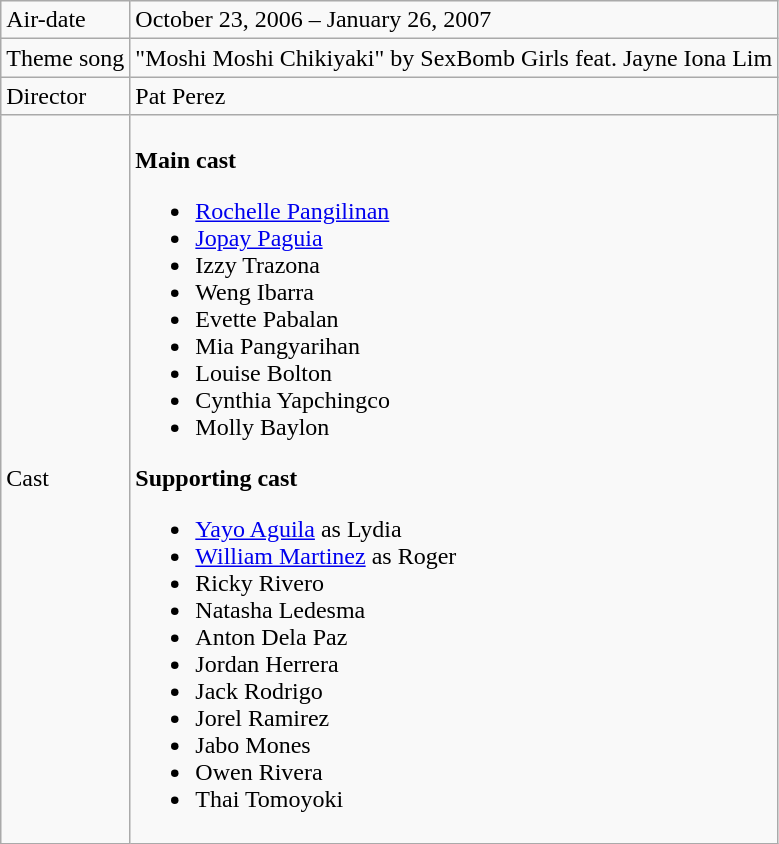<table class="wikitable">
<tr>
<td>Air-date</td>
<td>October 23, 2006 – January 26, 2007</td>
</tr>
<tr>
<td>Theme song</td>
<td>"Moshi Moshi Chikiyaki" by SexBomb Girls feat. Jayne Iona Lim</td>
</tr>
<tr>
<td>Director</td>
<td>Pat Perez</td>
</tr>
<tr>
<td>Cast</td>
<td><br><strong>Main cast</strong><ul><li><a href='#'>Rochelle Pangilinan</a></li><li><a href='#'>Jopay Paguia</a></li><li>Izzy Trazona</li><li>Weng Ibarra</li><li>Evette Pabalan</li><li>Mia Pangyarihan</li><li>Louise Bolton</li><li>Cynthia Yapchingco</li><li>Molly Baylon</li></ul><strong>Supporting cast</strong><ul><li><a href='#'>Yayo Aguila</a> as Lydia</li><li><a href='#'>William Martinez</a> as Roger</li><li>Ricky Rivero</li><li>Natasha Ledesma</li><li>Anton Dela Paz</li><li>Jordan Herrera</li><li>Jack Rodrigo</li><li>Jorel Ramirez</li><li>Jabo Mones</li><li>Owen Rivera</li><li>Thai Tomoyoki</li></ul></td>
</tr>
</table>
